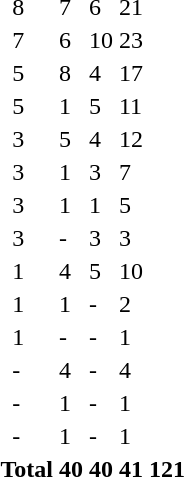<table>
<tr>
<td></td>
<td>8</td>
<td>7</td>
<td>6</td>
<td>21</td>
</tr>
<tr>
<td></td>
<td>7</td>
<td>6</td>
<td>10</td>
<td>23</td>
</tr>
<tr>
<td></td>
<td>5</td>
<td>8</td>
<td>4</td>
<td>17</td>
</tr>
<tr>
<td></td>
<td>5</td>
<td>1</td>
<td>5</td>
<td>11</td>
</tr>
<tr>
<td></td>
<td>3</td>
<td>5</td>
<td>4</td>
<td>12</td>
</tr>
<tr>
<td></td>
<td>3</td>
<td>1</td>
<td>3</td>
<td>7</td>
</tr>
<tr>
<td></td>
<td>3</td>
<td>1</td>
<td>1</td>
<td>5</td>
</tr>
<tr>
<td></td>
<td>3</td>
<td>-</td>
<td>3</td>
<td>3</td>
</tr>
<tr>
<td></td>
<td>1</td>
<td>4</td>
<td>5</td>
<td>10</td>
</tr>
<tr>
<td></td>
<td>1</td>
<td>1</td>
<td>-</td>
<td>2</td>
</tr>
<tr>
<td></td>
<td>1</td>
<td>-</td>
<td>-</td>
<td>1</td>
</tr>
<tr>
<td></td>
<td>-</td>
<td>4</td>
<td>-</td>
<td>4</td>
</tr>
<tr>
<td></td>
<td>-</td>
<td>1</td>
<td>-</td>
<td>1</td>
</tr>
<tr>
<td></td>
<td>-</td>
<td>1</td>
<td>-</td>
<td>1</td>
</tr>
<tr>
<th colspan=2>Total</th>
<th>40</th>
<th>40</th>
<th>41</th>
<th>121</th>
</tr>
</table>
